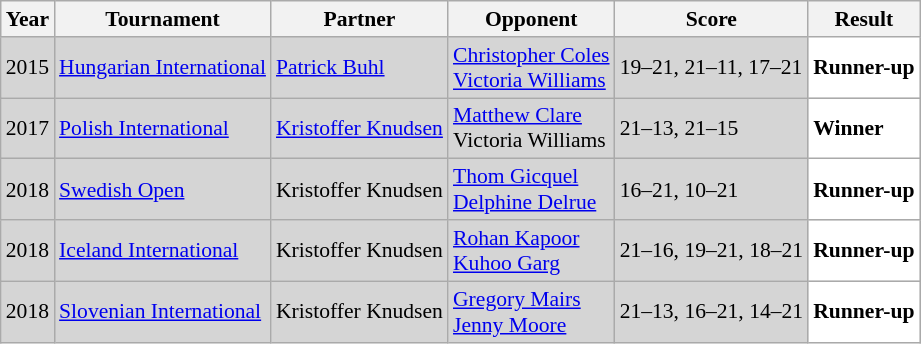<table class="sortable wikitable" style="font-size: 90%;">
<tr>
<th>Year</th>
<th>Tournament</th>
<th>Partner</th>
<th>Opponent</th>
<th>Score</th>
<th>Result</th>
</tr>
<tr style="background:#D5D5D5">
<td align="center">2015</td>
<td align="left"><a href='#'>Hungarian International</a></td>
<td align="left"> <a href='#'>Patrick Buhl</a></td>
<td align="left"> <a href='#'>Christopher Coles</a><br> <a href='#'>Victoria Williams</a></td>
<td align="left">19–21, 21–11, 17–21</td>
<td style="text-align:left; background:white"> <strong>Runner-up</strong></td>
</tr>
<tr style="background:#D5D5D5">
<td align="center">2017</td>
<td align="left"><a href='#'>Polish International</a></td>
<td align="left"> <a href='#'>Kristoffer Knudsen</a></td>
<td align="left"> <a href='#'>Matthew Clare</a><br> Victoria Williams</td>
<td align="left">21–13, 21–15</td>
<td style="text-align:left; background:white"> <strong>Winner</strong></td>
</tr>
<tr style="background:#D5D5D5">
<td align="center">2018</td>
<td align="left"><a href='#'>Swedish Open</a></td>
<td align="left"> Kristoffer Knudsen</td>
<td align="left"> <a href='#'>Thom Gicquel</a><br> <a href='#'>Delphine Delrue</a></td>
<td align="left">16–21, 10–21</td>
<td style="text-align:left; background:white"> <strong>Runner-up</strong></td>
</tr>
<tr style="background:#D5D5D5">
<td align="center">2018</td>
<td align="left"><a href='#'>Iceland International</a></td>
<td align="left"> Kristoffer Knudsen</td>
<td align="left"> <a href='#'>Rohan Kapoor</a><br> <a href='#'>Kuhoo Garg</a></td>
<td align="left">21–16, 19–21, 18–21</td>
<td style="text-align:left; background:white"> <strong>Runner-up</strong></td>
</tr>
<tr style="background:#D5D5D5">
<td align="center">2018</td>
<td align="left"><a href='#'>Slovenian International</a></td>
<td align="left"> Kristoffer Knudsen</td>
<td align="left"> <a href='#'>Gregory Mairs</a><br> <a href='#'>Jenny Moore</a></td>
<td align="left">21–13, 16–21, 14–21</td>
<td style="text-align:left; background:white"> <strong>Runner-up</strong></td>
</tr>
</table>
